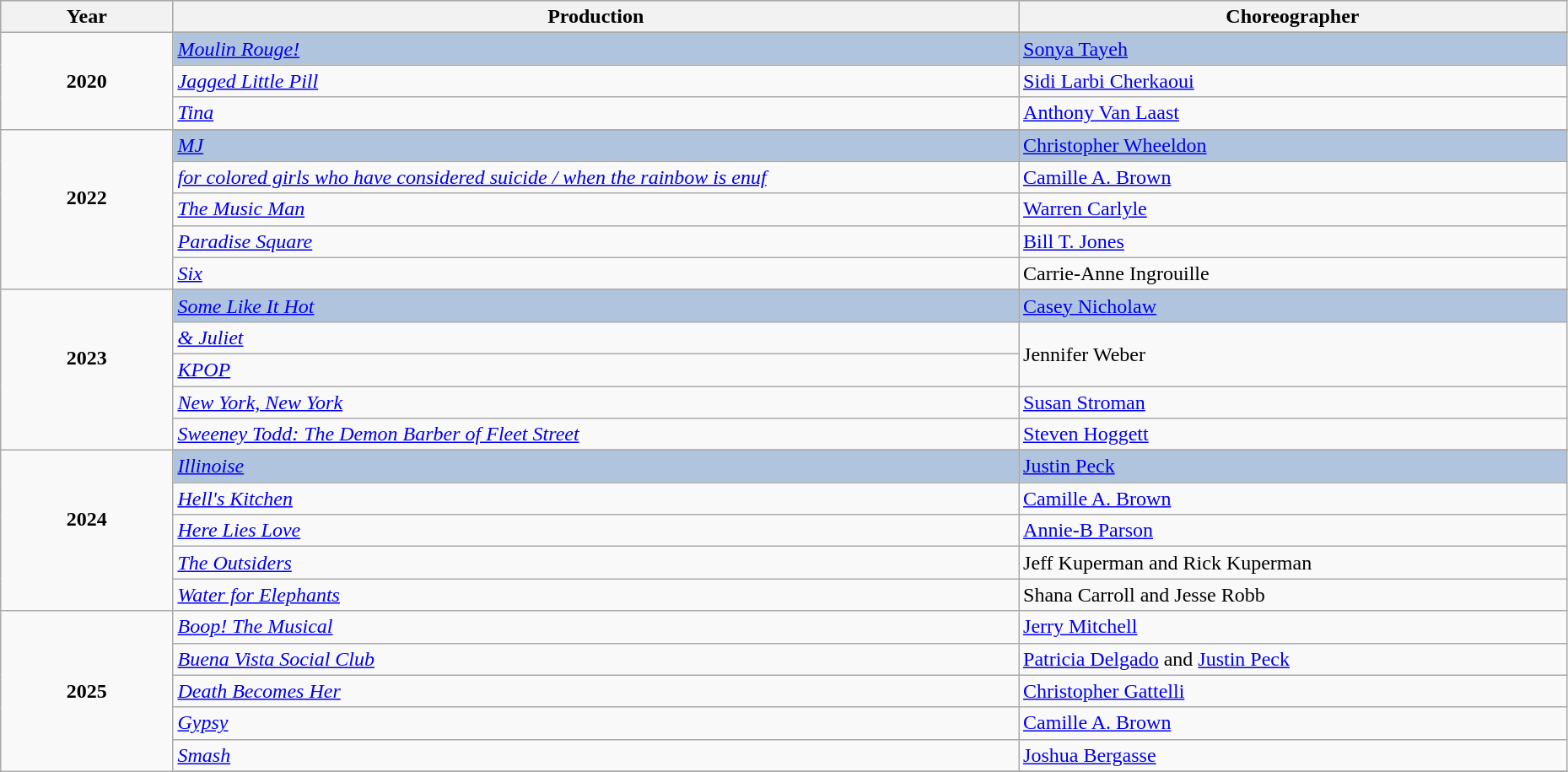<table class="wikitable" style="width:98%;">
<tr style="background:#bebebe;">
<th style="width:11%;">Year</th>
<th style="width:54%;">Production</th>
<th style="width:35%;">Choreographer</th>
</tr>
<tr>
<td rowspan="4" align="center"><strong>2020</strong><br></td>
</tr>
<tr style="background:#B0C4DE">
<td><em><a href='#'>Moulin Rouge!</a></em></td>
<td><a href='#'>Sonya Tayeh</a></td>
</tr>
<tr>
<td><em><a href='#'>Jagged Little Pill</a></em></td>
<td><a href='#'>Sidi Larbi Cherkaoui</a></td>
</tr>
<tr>
<td><em><a href='#'>Tina</a></em></td>
<td><a href='#'>Anthony Van Laast</a></td>
</tr>
<tr>
<td rowspan="6" align="center"><strong>2022</strong><br><br></td>
</tr>
<tr style="background:#B0C4DE">
<td><em><a href='#'>MJ</a></em></td>
<td><a href='#'>Christopher Wheeldon</a></td>
</tr>
<tr>
<td><em><a href='#'>for colored girls who have considered suicide / when the rainbow is enuf</a></em></td>
<td><a href='#'>Camille A. Brown</a></td>
</tr>
<tr>
<td><em><a href='#'>The Music Man</a></em></td>
<td><a href='#'>Warren Carlyle</a></td>
</tr>
<tr>
<td><em><a href='#'>Paradise Square</a></em></td>
<td><a href='#'>Bill T. Jones</a></td>
</tr>
<tr>
<td><em><a href='#'>Six</a></em></td>
<td>Carrie-Anne Ingrouille</td>
</tr>
<tr>
<td rowspan="6" align="center"><strong>2023</strong><br><br></td>
</tr>
<tr style="background:#B0C4DE">
<td><em><a href='#'>Some Like It Hot</a></em></td>
<td><a href='#'>Casey Nicholaw</a></td>
</tr>
<tr>
<td><em><a href='#'>& Juliet</a></em></td>
<td rowspan="2">Jennifer Weber</td>
</tr>
<tr>
<td><em><a href='#'>KPOP</a></em></td>
</tr>
<tr>
<td><em><a href='#'>New York, New York</a></em></td>
<td><a href='#'>Susan Stroman</a></td>
</tr>
<tr>
<td><em><a href='#'>Sweeney Todd: The Demon Barber of Fleet Street</a></em></td>
<td><a href='#'>Steven Hoggett</a></td>
</tr>
<tr>
<td rowspan="6" align="center"><strong>2024</strong><br><br></td>
</tr>
<tr style="background:#B0C4DE">
<td><em><a href='#'>Illinoise</a></em></td>
<td><a href='#'>Justin Peck</a></td>
</tr>
<tr>
<td><em><a href='#'>Hell's Kitchen</a></em></td>
<td><a href='#'>Camille A. Brown</a></td>
</tr>
<tr>
<td><em><a href='#'>Here Lies Love</a></em></td>
<td><a href='#'>Annie-B Parson</a></td>
</tr>
<tr>
<td><em><a href='#'>The Outsiders</a></em></td>
<td>Jeff Kuperman and Rick Kuperman</td>
</tr>
<tr>
<td><em><a href='#'>Water for Elephants</a></em></td>
<td>Shana Carroll and Jesse Robb</td>
</tr>
<tr>
<td rowspan="7" align="center"><strong>2025</strong><br></td>
<td><em><a href='#'>Boop! The Musical</a></em></td>
<td><a href='#'>Jerry Mitchell</a></td>
</tr>
<tr>
<td><em><a href='#'>Buena Vista Social Club</a></em></td>
<td><a href='#'>Patricia Delgado</a> and <a href='#'>Justin Peck</a></td>
</tr>
<tr>
<td><em><a href='#'>Death Becomes Her</a></em></td>
<td><a href='#'>Christopher Gattelli</a></td>
</tr>
<tr>
<td><em><a href='#'>Gypsy</a></em></td>
<td><a href='#'>Camille A. Brown</a></td>
</tr>
<tr>
<td><em><a href='#'>Smash</a></em></td>
<td><a href='#'>Joshua Bergasse</a></td>
</tr>
<tr>
</tr>
</table>
